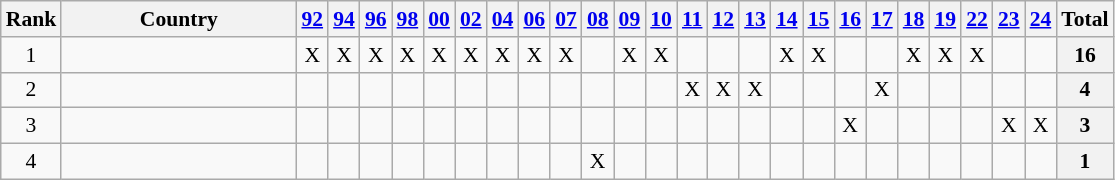<table class=wikitable style="font-size:90%; text-align:center">
<tr>
<th>Rank</th>
<th width=150>Country</th>
<th><a href='#'>92</a></th>
<th><a href='#'>94</a></th>
<th><a href='#'>96</a></th>
<th><a href='#'>98</a></th>
<th><a href='#'>00</a></th>
<th><a href='#'>02</a></th>
<th><a href='#'>04</a></th>
<th><a href='#'>06</a></th>
<th><a href='#'>07</a></th>
<th><a href='#'>08</a></th>
<th><a href='#'>09</a></th>
<th><a href='#'>10</a></th>
<th><a href='#'>11</a></th>
<th><a href='#'>12</a></th>
<th><a href='#'>13</a></th>
<th><a href='#'>14</a></th>
<th><a href='#'>15</a></th>
<th><a href='#'>16</a></th>
<th><a href='#'>17</a></th>
<th><a href='#'>18</a></th>
<th><a href='#'>19</a></th>
<th><a href='#'>22</a></th>
<th><a href='#'>23</a></th>
<th><a href='#'>24</a></th>
<th>Total</th>
</tr>
<tr>
<td>1</td>
<td align=left></td>
<td>X</td>
<td>X</td>
<td>X</td>
<td>X</td>
<td>X</td>
<td>X</td>
<td>X</td>
<td>X</td>
<td>X</td>
<td></td>
<td>X</td>
<td>X</td>
<td></td>
<td></td>
<td></td>
<td>X</td>
<td>X</td>
<td></td>
<td></td>
<td>X</td>
<td>X</td>
<td>X</td>
<td></td>
<td></td>
<th>16</th>
</tr>
<tr>
<td>2</td>
<td align=left></td>
<td></td>
<td></td>
<td></td>
<td></td>
<td></td>
<td></td>
<td></td>
<td></td>
<td></td>
<td></td>
<td></td>
<td></td>
<td>X</td>
<td>X</td>
<td>X</td>
<td></td>
<td></td>
<td></td>
<td>X</td>
<td></td>
<td></td>
<td></td>
<td></td>
<td></td>
<th>4</th>
</tr>
<tr>
<td>3</td>
<td align="left"></td>
<td></td>
<td></td>
<td></td>
<td></td>
<td></td>
<td></td>
<td></td>
<td></td>
<td></td>
<td></td>
<td></td>
<td></td>
<td></td>
<td></td>
<td></td>
<td></td>
<td></td>
<td>X</td>
<td></td>
<td></td>
<td></td>
<td></td>
<td>X</td>
<td>X</td>
<th>3</th>
</tr>
<tr>
<td>4</td>
<td align="left"></td>
<td></td>
<td></td>
<td></td>
<td></td>
<td></td>
<td></td>
<td></td>
<td></td>
<td></td>
<td>X</td>
<td></td>
<td></td>
<td></td>
<td></td>
<td></td>
<td></td>
<td></td>
<td></td>
<td></td>
<td></td>
<td></td>
<td></td>
<td></td>
<td></td>
<th>1</th>
</tr>
</table>
